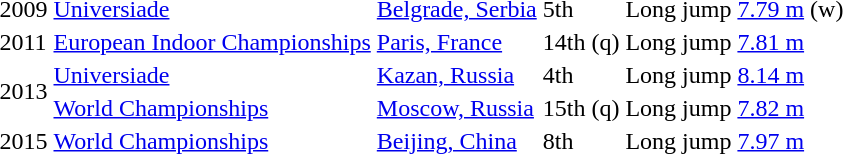<table>
<tr>
<td>2009</td>
<td><a href='#'>Universiade</a></td>
<td><a href='#'>Belgrade, Serbia</a></td>
<td>5th</td>
<td>Long jump</td>
<td><a href='#'>7.79 m</a> (w)</td>
</tr>
<tr>
<td>2011</td>
<td><a href='#'>European Indoor Championships</a></td>
<td><a href='#'>Paris, France</a></td>
<td>14th (q)</td>
<td>Long jump</td>
<td><a href='#'>7.81 m</a></td>
</tr>
<tr>
<td rowspan=2>2013</td>
<td><a href='#'>Universiade</a></td>
<td><a href='#'>Kazan, Russia</a></td>
<td>4th</td>
<td>Long jump</td>
<td><a href='#'>8.14 m</a></td>
</tr>
<tr>
<td><a href='#'>World Championships</a></td>
<td><a href='#'>Moscow, Russia</a></td>
<td>15th (q)</td>
<td>Long jump</td>
<td><a href='#'>7.82 m</a></td>
</tr>
<tr>
<td>2015</td>
<td><a href='#'>World Championships</a></td>
<td><a href='#'>Beijing, China</a></td>
<td>8th</td>
<td>Long jump</td>
<td><a href='#'>7.97 m</a></td>
</tr>
</table>
